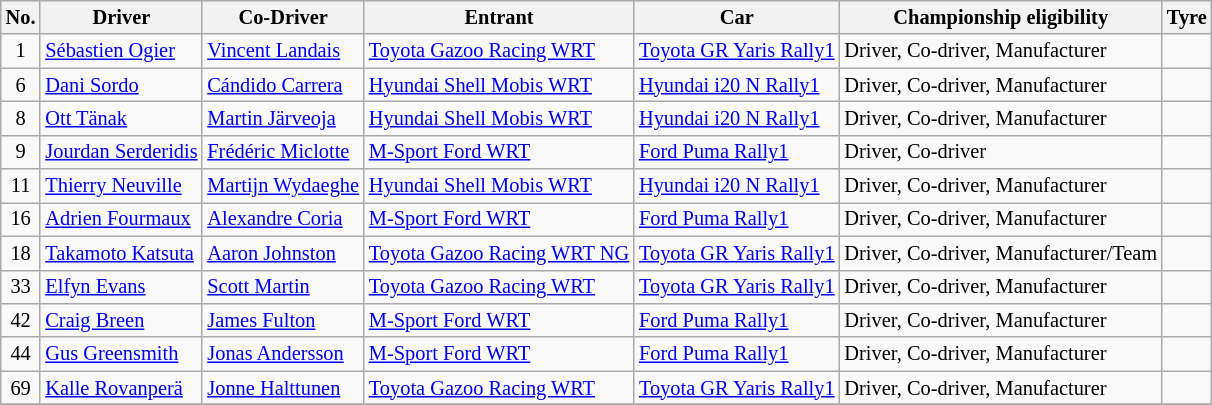<table class="wikitable" style="font-size: 85%;">
<tr>
<th>No.</th>
<th>Driver</th>
<th>Co-Driver</th>
<th>Entrant</th>
<th>Car</th>
<th>Championship eligibility</th>
<th>Tyre</th>
</tr>
<tr>
<td align="center">1</td>
<td> <a href='#'>Sébastien Ogier</a></td>
<td> <a href='#'>Vincent Landais</a></td>
<td> <a href='#'>Toyota Gazoo Racing WRT</a></td>
<td><a href='#'>Toyota GR Yaris Rally1</a></td>
<td>Driver, Co-driver, Manufacturer</td>
<td align="center"></td>
</tr>
<tr>
<td align="center">6</td>
<td> <a href='#'>Dani Sordo</a></td>
<td> <a href='#'>Cándido Carrera</a></td>
<td> <a href='#'>Hyundai Shell Mobis WRT</a></td>
<td><a href='#'>Hyundai i20 N Rally1</a></td>
<td>Driver, Co-driver, Manufacturer</td>
<td align="center"></td>
</tr>
<tr>
<td align="center">8</td>
<td> <a href='#'>Ott Tänak</a></td>
<td> <a href='#'>Martin Järveoja</a></td>
<td> <a href='#'>Hyundai Shell Mobis WRT</a></td>
<td><a href='#'>Hyundai i20 N Rally1</a></td>
<td>Driver, Co-driver, Manufacturer</td>
<td align="center"></td>
</tr>
<tr>
<td align="center">9</td>
<td> <a href='#'>Jourdan Serderidis</a></td>
<td> <a href='#'>Frédéric Miclotte</a></td>
<td> <a href='#'>M-Sport Ford WRT</a></td>
<td><a href='#'>Ford Puma Rally1</a></td>
<td>Driver, Co-driver</td>
<td></td>
</tr>
<tr>
<td align="center">11</td>
<td> <a href='#'>Thierry Neuville</a></td>
<td> <a href='#'>Martijn Wydaeghe</a></td>
<td> <a href='#'>Hyundai Shell Mobis WRT</a></td>
<td><a href='#'>Hyundai i20 N Rally1</a></td>
<td>Driver, Co-driver, Manufacturer</td>
<td align="center"></td>
</tr>
<tr>
<td align="center">16</td>
<td> <a href='#'>Adrien Fourmaux</a></td>
<td> <a href='#'>Alexandre Coria</a></td>
<td> <a href='#'>M-Sport Ford WRT</a></td>
<td><a href='#'>Ford Puma Rally1</a></td>
<td>Driver, Co-driver, Manufacturer</td>
<td></td>
</tr>
<tr>
<td align="center">18</td>
<td> <a href='#'>Takamoto Katsuta</a></td>
<td> <a href='#'>Aaron Johnston</a></td>
<td> <a href='#'>Toyota Gazoo Racing WRT NG</a></td>
<td><a href='#'>Toyota GR Yaris Rally1</a></td>
<td>Driver, Co-driver, Manufacturer/Team</td>
<td align="center"></td>
</tr>
<tr>
<td align="center">33</td>
<td> <a href='#'>Elfyn Evans</a></td>
<td> <a href='#'>Scott Martin</a></td>
<td> <a href='#'>Toyota Gazoo Racing WRT</a></td>
<td><a href='#'>Toyota GR Yaris Rally1</a></td>
<td>Driver, Co-driver, Manufacturer</td>
<td align="center"></td>
</tr>
<tr>
<td align="center">42</td>
<td> <a href='#'>Craig Breen</a></td>
<td> <a href='#'>James Fulton</a></td>
<td> <a href='#'>M-Sport Ford WRT</a></td>
<td><a href='#'>Ford Puma Rally1</a></td>
<td>Driver, Co-driver, Manufacturer</td>
<td align="center"></td>
</tr>
<tr>
<td align="center">44</td>
<td> <a href='#'>Gus Greensmith</a></td>
<td> <a href='#'>Jonas Andersson</a></td>
<td> <a href='#'>M-Sport Ford WRT</a></td>
<td><a href='#'>Ford Puma Rally1</a></td>
<td>Driver, Co-driver, Manufacturer</td>
<td align="center"></td>
</tr>
<tr>
<td align="center">69</td>
<td> <a href='#'>Kalle Rovanperä</a></td>
<td> <a href='#'>Jonne Halttunen</a></td>
<td> <a href='#'>Toyota Gazoo Racing WRT</a></td>
<td><a href='#'>Toyota GR Yaris Rally1</a></td>
<td>Driver, Co-driver, Manufacturer</td>
<td align="center"></td>
</tr>
<tr>
</tr>
</table>
